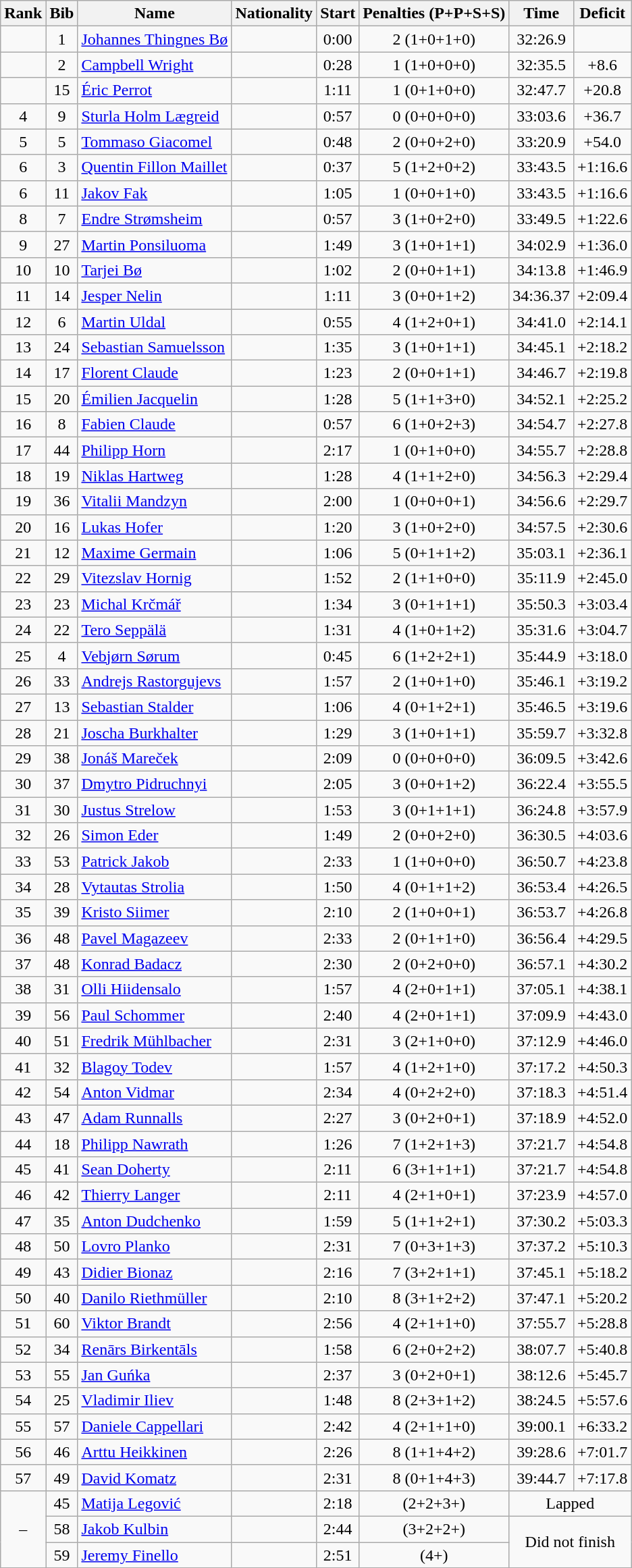<table class="wikitable sortable" style="text-align:center">
<tr>
<th>Rank</th>
<th>Bib</th>
<th>Name</th>
<th>Nationality</th>
<th>Start</th>
<th>Penalties (P+P+S+S)</th>
<th>Time</th>
<th>Deficit</th>
</tr>
<tr>
<td></td>
<td>1</td>
<td align=left><a href='#'>Johannes Thingnes Bø</a></td>
<td align=left></td>
<td>0:00</td>
<td>2 (1+0+1+0)</td>
<td>32:26.9</td>
<td></td>
</tr>
<tr>
<td></td>
<td>2</td>
<td align=left><a href='#'>Campbell Wright</a></td>
<td align=left></td>
<td>0:28</td>
<td>1 (1+0+0+0)</td>
<td>32:35.5</td>
<td>+8.6</td>
</tr>
<tr>
<td></td>
<td>15</td>
<td align=left><a href='#'>Éric Perrot</a></td>
<td align=left></td>
<td>1:11</td>
<td>1 (0+1+0+0)</td>
<td>32:47.7</td>
<td>+20.8</td>
</tr>
<tr>
<td>4</td>
<td>9</td>
<td align=left><a href='#'>Sturla Holm Lægreid</a></td>
<td align=left></td>
<td>0:57</td>
<td>0 (0+0+0+0)</td>
<td>33:03.6</td>
<td>+36.7</td>
</tr>
<tr>
<td>5</td>
<td>5</td>
<td align=left><a href='#'>Tommaso Giacomel</a></td>
<td align=left></td>
<td>0:48</td>
<td>2 (0+0+2+0)</td>
<td>33:20.9</td>
<td>+54.0</td>
</tr>
<tr>
<td>6</td>
<td>3</td>
<td align=left><a href='#'>Quentin Fillon Maillet</a></td>
<td align=left></td>
<td>0:37</td>
<td>5 (1+2+0+2)</td>
<td>33:43.5</td>
<td>+1:16.6</td>
</tr>
<tr>
<td>6</td>
<td>11</td>
<td align=left><a href='#'>Jakov Fak</a></td>
<td align=left></td>
<td>1:05</td>
<td>1 (0+0+1+0)</td>
<td>33:43.5</td>
<td>+1:16.6</td>
</tr>
<tr>
<td>8</td>
<td>7</td>
<td align=left><a href='#'>Endre Strømsheim</a></td>
<td align=left></td>
<td>0:57</td>
<td>3 (1+0+2+0)</td>
<td>33:49.5</td>
<td>+1:22.6</td>
</tr>
<tr>
<td>9</td>
<td>27</td>
<td align=left><a href='#'>Martin Ponsiluoma</a></td>
<td align=left></td>
<td>1:49</td>
<td>3 (1+0+1+1)</td>
<td>34:02.9</td>
<td>+1:36.0</td>
</tr>
<tr>
<td>10</td>
<td>10</td>
<td align=left><a href='#'>Tarjei Bø</a></td>
<td align=left></td>
<td>1:02</td>
<td>2 (0+0+1+1)</td>
<td>34:13.8</td>
<td>+1:46.9</td>
</tr>
<tr>
<td>11</td>
<td>14</td>
<td align=left><a href='#'>Jesper Nelin</a></td>
<td align=left></td>
<td>1:11</td>
<td>3 (0+0+1+2)</td>
<td>34:36.37</td>
<td>+2:09.4</td>
</tr>
<tr>
<td>12</td>
<td>6</td>
<td align=left><a href='#'>Martin Uldal</a></td>
<td align=left></td>
<td>0:55</td>
<td>4 (1+2+0+1)</td>
<td>34:41.0</td>
<td>+2:14.1</td>
</tr>
<tr>
<td>13</td>
<td>24</td>
<td align=left><a href='#'>Sebastian Samuelsson</a></td>
<td align=left></td>
<td>1:35</td>
<td>3 (1+0+1+1)</td>
<td>34:45.1</td>
<td>+2:18.2</td>
</tr>
<tr>
<td>14</td>
<td>17</td>
<td align=left><a href='#'>Florent Claude</a></td>
<td align=left></td>
<td>1:23</td>
<td>2 (0+0+1+1)</td>
<td>34:46.7</td>
<td>+2:19.8</td>
</tr>
<tr>
<td>15</td>
<td>20</td>
<td align=left><a href='#'>Émilien Jacquelin</a></td>
<td align=left></td>
<td>1:28</td>
<td>5 (1+1+3+0)</td>
<td>34:52.1</td>
<td>+2:25.2</td>
</tr>
<tr>
<td>16</td>
<td>8</td>
<td align=left><a href='#'>Fabien Claude</a></td>
<td align=left></td>
<td>0:57</td>
<td>6 (1+0+2+3)</td>
<td>34:54.7</td>
<td>+2:27.8</td>
</tr>
<tr>
<td>17</td>
<td>44</td>
<td align=left><a href='#'>Philipp Horn</a></td>
<td align=left></td>
<td>2:17</td>
<td>1 (0+1+0+0)</td>
<td>34:55.7</td>
<td>+2:28.8</td>
</tr>
<tr>
<td>18</td>
<td>19</td>
<td align=left><a href='#'>Niklas Hartweg</a></td>
<td align=left></td>
<td>1:28</td>
<td>4 (1+1+2+0)</td>
<td>34:56.3</td>
<td>+2:29.4</td>
</tr>
<tr>
<td>19</td>
<td>36</td>
<td align=left><a href='#'>Vitalii Mandzyn</a></td>
<td align=left></td>
<td>2:00</td>
<td>1 (0+0+0+1)</td>
<td>34:56.6</td>
<td>+2:29.7</td>
</tr>
<tr>
<td>20</td>
<td>16</td>
<td align=left><a href='#'>Lukas Hofer</a></td>
<td align=left></td>
<td>1:20</td>
<td>3 (1+0+2+0)</td>
<td>34:57.5</td>
<td>+2:30.6</td>
</tr>
<tr>
<td>21</td>
<td>12</td>
<td align=left><a href='#'>Maxime Germain</a></td>
<td align=left></td>
<td>1:06</td>
<td>5 (0+1+1+2)</td>
<td>35:03.1</td>
<td>+2:36.1</td>
</tr>
<tr>
<td>22</td>
<td>29</td>
<td align=left><a href='#'>Vitezslav Hornig</a></td>
<td align=left></td>
<td>1:52</td>
<td>2 (1+1+0+0)</td>
<td>35:11.9</td>
<td>+2:45.0</td>
</tr>
<tr>
<td>23</td>
<td>23</td>
<td align=left><a href='#'>Michal Krčmář</a></td>
<td align=left></td>
<td>1:34</td>
<td>3 (0+1+1+1)</td>
<td>35:50.3</td>
<td>+3:03.4</td>
</tr>
<tr>
<td>24</td>
<td>22</td>
<td align=left><a href='#'>Tero Seppälä</a></td>
<td align=left></td>
<td>1:31</td>
<td>4 (1+0+1+2)</td>
<td>35:31.6</td>
<td>+3:04.7</td>
</tr>
<tr>
<td>25</td>
<td>4</td>
<td align=left><a href='#'>Vebjørn Sørum</a></td>
<td align=left></td>
<td>0:45</td>
<td>6 (1+2+2+1)</td>
<td>35:44.9</td>
<td>+3:18.0</td>
</tr>
<tr>
<td>26</td>
<td>33</td>
<td align=left><a href='#'>Andrejs Rastorgujevs</a></td>
<td align=left></td>
<td>1:57</td>
<td>2 (1+0+1+0)</td>
<td>35:46.1</td>
<td>+3:19.2</td>
</tr>
<tr>
<td>27</td>
<td>13</td>
<td align=left><a href='#'>Sebastian Stalder</a></td>
<td align=left></td>
<td>1:06</td>
<td>4 (0+1+2+1)</td>
<td>35:46.5</td>
<td>+3:19.6</td>
</tr>
<tr>
<td>28</td>
<td>21</td>
<td align=left><a href='#'>Joscha Burkhalter</a></td>
<td align=left></td>
<td>1:29</td>
<td>3 (1+0+1+1)</td>
<td>35:59.7</td>
<td>+3:32.8</td>
</tr>
<tr>
<td>29</td>
<td>38</td>
<td align=left><a href='#'>Jonáš Mareček</a></td>
<td align=left></td>
<td>2:09</td>
<td>0 (0+0+0+0)</td>
<td>36:09.5</td>
<td>+3:42.6</td>
</tr>
<tr>
<td>30</td>
<td>37</td>
<td align=left><a href='#'>Dmytro Pidruchnyi</a></td>
<td align=left></td>
<td>2:05</td>
<td>3 (0+0+1+2)</td>
<td>36:22.4</td>
<td>+3:55.5</td>
</tr>
<tr>
<td>31</td>
<td>30</td>
<td align=left><a href='#'>Justus Strelow</a></td>
<td align=left></td>
<td>1:53</td>
<td>3 (0+1+1+1)</td>
<td>36:24.8</td>
<td>+3:57.9</td>
</tr>
<tr>
<td>32</td>
<td>26</td>
<td align=left><a href='#'>Simon Eder</a></td>
<td align=left></td>
<td>1:49</td>
<td>2 (0+0+2+0)</td>
<td>36:30.5</td>
<td>+4:03.6</td>
</tr>
<tr>
<td>33</td>
<td>53</td>
<td align=left><a href='#'>Patrick Jakob</a></td>
<td align=left></td>
<td>2:33</td>
<td>1 (1+0+0+0)</td>
<td>36:50.7</td>
<td>+4:23.8</td>
</tr>
<tr>
<td>34</td>
<td>28</td>
<td align=left><a href='#'>Vytautas Strolia</a></td>
<td align=left></td>
<td>1:50</td>
<td>4 (0+1+1+2)</td>
<td>36:53.4</td>
<td>+4:26.5</td>
</tr>
<tr>
<td>35</td>
<td>39</td>
<td align=left><a href='#'>Kristo Siimer</a></td>
<td align=left></td>
<td>2:10</td>
<td>2 (1+0+0+1)</td>
<td>36:53.7</td>
<td>+4:26.8</td>
</tr>
<tr>
<td>36</td>
<td>48</td>
<td align=left><a href='#'>Pavel Magazeev</a></td>
<td align=left></td>
<td>2:33</td>
<td>2 (0+1+1+0)</td>
<td>36:56.4</td>
<td>+4:29.5</td>
</tr>
<tr>
<td>37</td>
<td>48</td>
<td align=left><a href='#'>Konrad Badacz</a></td>
<td align=left></td>
<td>2:30</td>
<td>2 (0+2+0+0)</td>
<td>36:57.1</td>
<td>+4:30.2</td>
</tr>
<tr>
<td>38</td>
<td>31</td>
<td align=left><a href='#'>Olli Hiidensalo</a></td>
<td align=left></td>
<td>1:57</td>
<td>4 (2+0+1+1)</td>
<td>37:05.1</td>
<td>+4:38.1</td>
</tr>
<tr>
<td>39</td>
<td>56</td>
<td align=left><a href='#'>Paul Schommer</a></td>
<td align=left></td>
<td>2:40</td>
<td>4 (2+0+1+1)</td>
<td>37:09.9</td>
<td>+4:43.0</td>
</tr>
<tr>
<td>40</td>
<td>51</td>
<td align=left><a href='#'>Fredrik Mühlbacher</a></td>
<td align=left></td>
<td>2:31</td>
<td>3 (2+1+0+0)</td>
<td>37:12.9</td>
<td>+4:46.0</td>
</tr>
<tr>
<td>41</td>
<td>32</td>
<td align=left><a href='#'>Blagoy Todev</a></td>
<td align=left></td>
<td>1:57</td>
<td>4 (1+2+1+0)</td>
<td>37:17.2</td>
<td>+4:50.3</td>
</tr>
<tr>
<td>42</td>
<td>54</td>
<td align=left><a href='#'>Anton Vidmar</a></td>
<td align=left></td>
<td>2:34</td>
<td>4 (0+2+2+0)</td>
<td>37:18.3</td>
<td>+4:51.4</td>
</tr>
<tr>
<td>43</td>
<td>47</td>
<td align=left><a href='#'>Adam Runnalls</a></td>
<td align=left></td>
<td>2:27</td>
<td>3 (0+2+0+1)</td>
<td>37:18.9</td>
<td>+4:52.0</td>
</tr>
<tr>
<td>44</td>
<td>18</td>
<td align=left><a href='#'>Philipp Nawrath</a></td>
<td align=left></td>
<td>1:26</td>
<td>7 (1+2+1+3)</td>
<td>37:21.7</td>
<td>+4:54.8</td>
</tr>
<tr>
<td>45</td>
<td>41</td>
<td align=left><a href='#'>Sean Doherty</a></td>
<td align=left></td>
<td>2:11</td>
<td>6 (3+1+1+1)</td>
<td>37:21.7</td>
<td>+4:54.8</td>
</tr>
<tr>
<td>46</td>
<td>42</td>
<td align=left><a href='#'>Thierry Langer</a></td>
<td align=left></td>
<td>2:11</td>
<td>4 (2+1+0+1)</td>
<td>37:23.9</td>
<td>+4:57.0</td>
</tr>
<tr>
<td>47</td>
<td>35</td>
<td align=left><a href='#'>Anton Dudchenko</a></td>
<td align=left></td>
<td>1:59</td>
<td>5 (1+1+2+1)</td>
<td>37:30.2</td>
<td>+5:03.3</td>
</tr>
<tr>
<td>48</td>
<td>50</td>
<td align=left><a href='#'>Lovro Planko</a></td>
<td align=left></td>
<td>2:31</td>
<td>7 (0+3+1+3)</td>
<td>37:37.2</td>
<td>+5:10.3</td>
</tr>
<tr>
<td>49</td>
<td>43</td>
<td align=left><a href='#'>Didier Bionaz</a></td>
<td align=left></td>
<td>2:16</td>
<td>7 (3+2+1+1)</td>
<td>37:45.1</td>
<td>+5:18.2</td>
</tr>
<tr>
<td>50</td>
<td>40</td>
<td align=left><a href='#'>Danilo Riethmüller</a></td>
<td align=left></td>
<td>2:10</td>
<td>8 (3+1+2+2)</td>
<td>37:47.1</td>
<td>+5:20.2</td>
</tr>
<tr>
<td>51</td>
<td>60</td>
<td align=left><a href='#'>Viktor Brandt</a></td>
<td align=left></td>
<td>2:56</td>
<td>4 (2+1+1+0)</td>
<td>37:55.7</td>
<td>+5:28.8</td>
</tr>
<tr>
<td>52</td>
<td>34</td>
<td align=left><a href='#'>Renārs Birkentāls</a></td>
<td align=left></td>
<td>1:58</td>
<td>6 (2+0+2+2)</td>
<td>38:07.7</td>
<td>+5:40.8</td>
</tr>
<tr>
<td>53</td>
<td>55</td>
<td align=left><a href='#'>Jan Guńka</a></td>
<td align=left></td>
<td>2:37</td>
<td>3 (0+2+0+1)</td>
<td>38:12.6</td>
<td>+5:45.7</td>
</tr>
<tr>
<td>54</td>
<td>25</td>
<td align=left><a href='#'>Vladimir Iliev</a></td>
<td align=left></td>
<td>1:48</td>
<td>8 (2+3+1+2)</td>
<td>38:24.5</td>
<td>+5:57.6</td>
</tr>
<tr>
<td>55</td>
<td>57</td>
<td align=left><a href='#'>Daniele Cappellari</a></td>
<td align=left></td>
<td>2:42</td>
<td>4 (2+1+1+0)</td>
<td>39:00.1</td>
<td>+6:33.2</td>
</tr>
<tr>
<td>56</td>
<td>46</td>
<td align=left><a href='#'>Arttu Heikkinen</a></td>
<td align=left></td>
<td>2:26</td>
<td>8 (1+1+4+2)</td>
<td>39:28.6</td>
<td>+7:01.7</td>
</tr>
<tr>
<td>57</td>
<td>49</td>
<td align=left><a href='#'>David Komatz</a></td>
<td align=left></td>
<td>2:31</td>
<td>8 (0+1+4+3)</td>
<td>39:44.7</td>
<td>+7:17.8</td>
</tr>
<tr>
<td rowspan=3>–</td>
<td>45</td>
<td align=left><a href='#'>Matija Legović</a></td>
<td align=left></td>
<td>2:18</td>
<td>(2+2+3+)</td>
<td colspan=2>Lapped</td>
</tr>
<tr>
<td>58</td>
<td align=left><a href='#'>Jakob Kulbin</a></td>
<td align=left></td>
<td>2:44</td>
<td>(3+2+2+)</td>
<td rowspan=2 colspan=2>Did not finish</td>
</tr>
<tr>
<td>59</td>
<td align=left><a href='#'>Jeremy Finello</a></td>
<td align=left></td>
<td>2:51</td>
<td>(4+)</td>
</tr>
</table>
